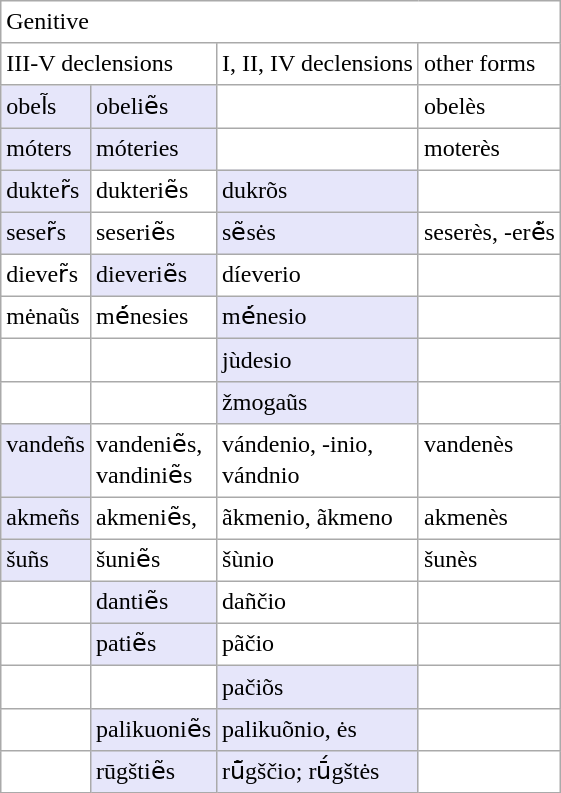<table class=wikitable style="background: #FFFFFF; line-height: 1.3em;">
<tr>
<td colspan=4>Genitive</td>
</tr>
<tr>
<td colspan=2>III-V declensions</td>
<td>I, II, IV declensions</td>
<td>other forms</td>
</tr>
<tr>
<td style="background: #E6E6FA">obel̃s</td>
<td style="background: #E6E6FA">obeliẽs</td>
<td></td>
<td>obelès</td>
</tr>
<tr>
<td style="background: #E6E6FA">móters</td>
<td style="background: #E6E6FA">móteries</td>
<td></td>
<td>moterès</td>
</tr>
<tr>
<td style="background: #E6E6FA">dukter̃s</td>
<td>dukteriẽs</td>
<td style="background: #E6E6FA">dukrõs</td>
<td></td>
</tr>
<tr>
<td style="background: #E6E6FA">seser̃s</td>
<td>seseriẽs</td>
<td style="background: #E6E6FA">sẽsės</td>
<td>seserès, -erė̃s</td>
</tr>
<tr>
<td>diever̃s</td>
<td style="background: #E6E6FA">dieveriẽs</td>
<td>díeverio</td>
<td></td>
</tr>
<tr>
<td>mėnaũs</td>
<td>mė́nesies</td>
<td style="background: #E6E6FA">mė́nesio</td>
<td></td>
</tr>
<tr>
<td></td>
<td></td>
<td style="background: #E6E6FA">jùdesio</td>
<td></td>
</tr>
<tr>
<td></td>
<td></td>
<td style="background: #E6E6FA">žmogaũs</td>
<td></td>
</tr>
<tr valign="top">
<td style="background: #E6E6FA">vandeñs</td>
<td>vandeniẽs, <br>vandiniẽs</td>
<td>vándenio, -inio,<br> vándnio</td>
<td>vandenès</td>
</tr>
<tr>
<td style="background: #E6E6FA">akmeñs</td>
<td>akmeniẽs,</td>
<td>ãkmenio, ãkmeno</td>
<td>akmenès</td>
</tr>
<tr>
<td style="background: #E6E6FA">šuñs</td>
<td>šuniẽs</td>
<td>šùnio</td>
<td>šunès</td>
</tr>
<tr>
<td></td>
<td style="background: #E6E6FA">dantiẽs</td>
<td>dañčio</td>
<td></td>
</tr>
<tr>
<td></td>
<td style="background: #E6E6FA">patiẽs</td>
<td>pãčio</td>
<td></td>
</tr>
<tr>
<td></td>
<td></td>
<td style="background: #E6E6FA">pačiõs</td>
<td></td>
</tr>
<tr>
<td></td>
<td style="background: #E6E6FA">palikuoniẽs</td>
<td style="background: #E6E6FA">palikuõnio, ės</td>
<td></td>
</tr>
<tr valign=top>
<td></td>
<td style="background: #E6E6FA">rūgštiẽs</td>
<td style="background: #E6E6FA">rū̃gščio; rū́gštės</td>
<td></td>
</tr>
</table>
